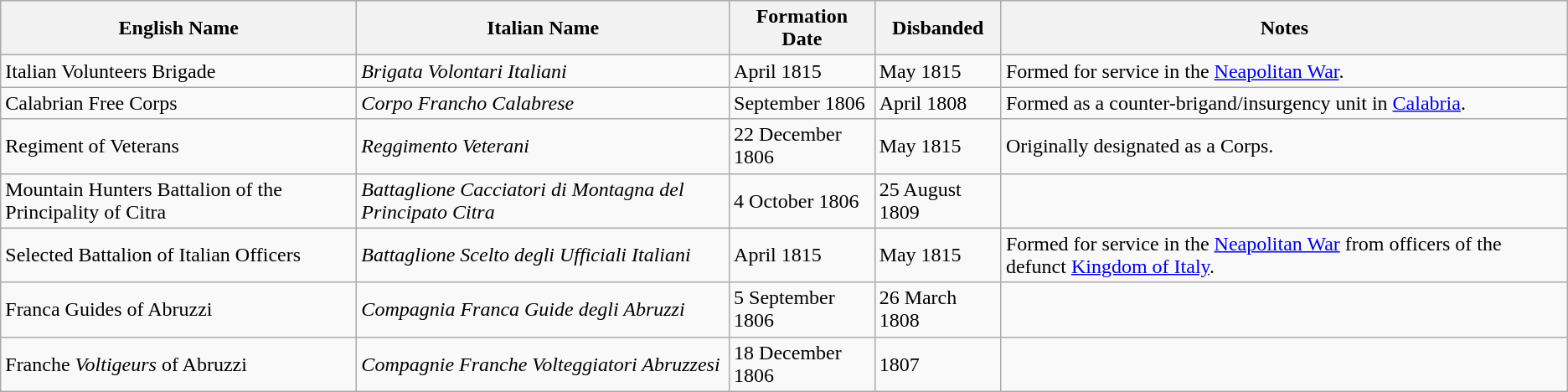<table class="wikitable sortable">
<tr>
<th>English Name</th>
<th>Italian Name</th>
<th>Formation Date</th>
<th>Disbanded</th>
<th>Notes</th>
</tr>
<tr>
<td>Italian Volunteers Brigade</td>
<td><em>Brigata Volontari Italiani</em></td>
<td>April 1815</td>
<td>May 1815</td>
<td>Formed for service in the <a href='#'>Neapolitan War</a>.</td>
</tr>
<tr>
<td>Calabrian Free Corps</td>
<td><em>Corpo Francho Calabrese</em></td>
<td>September 1806</td>
<td>April 1808</td>
<td>Formed as a counter-brigand/insurgency unit in <a href='#'>Calabria</a>.</td>
</tr>
<tr>
<td>Regiment of Veterans</td>
<td><em>Reggimento Veterani</em></td>
<td>22 December 1806</td>
<td>May 1815</td>
<td>Originally designated as a Corps.</td>
</tr>
<tr>
<td>Mountain Hunters Battalion of the Principality of Citra</td>
<td><em>Battaglione Cacciatori di Montagna del Principato Citra</em></td>
<td>4 October 1806</td>
<td>25 August 1809</td>
<td></td>
</tr>
<tr>
<td>Selected Battalion of Italian Officers</td>
<td><em>Battaglione Scelto degli Ufficiali Italiani</em></td>
<td>April 1815</td>
<td>May 1815</td>
<td>Formed for service in the <a href='#'>Neapolitan War</a> from officers of the defunct <a href='#'>Kingdom of Italy</a>.</td>
</tr>
<tr>
<td>Franca Guides of Abruzzi</td>
<td><em>Compagnia Franca Guide degli Abruzzi</em></td>
<td>5 September 1806</td>
<td>26 March 1808</td>
<td></td>
</tr>
<tr>
<td>Franche <em>Voltigeurs</em> of Abruzzi</td>
<td><em>Compagnie Franche Volteggiatori Abruzzesi</em></td>
<td>18 December 1806</td>
<td>1807</td>
<td></td>
</tr>
</table>
